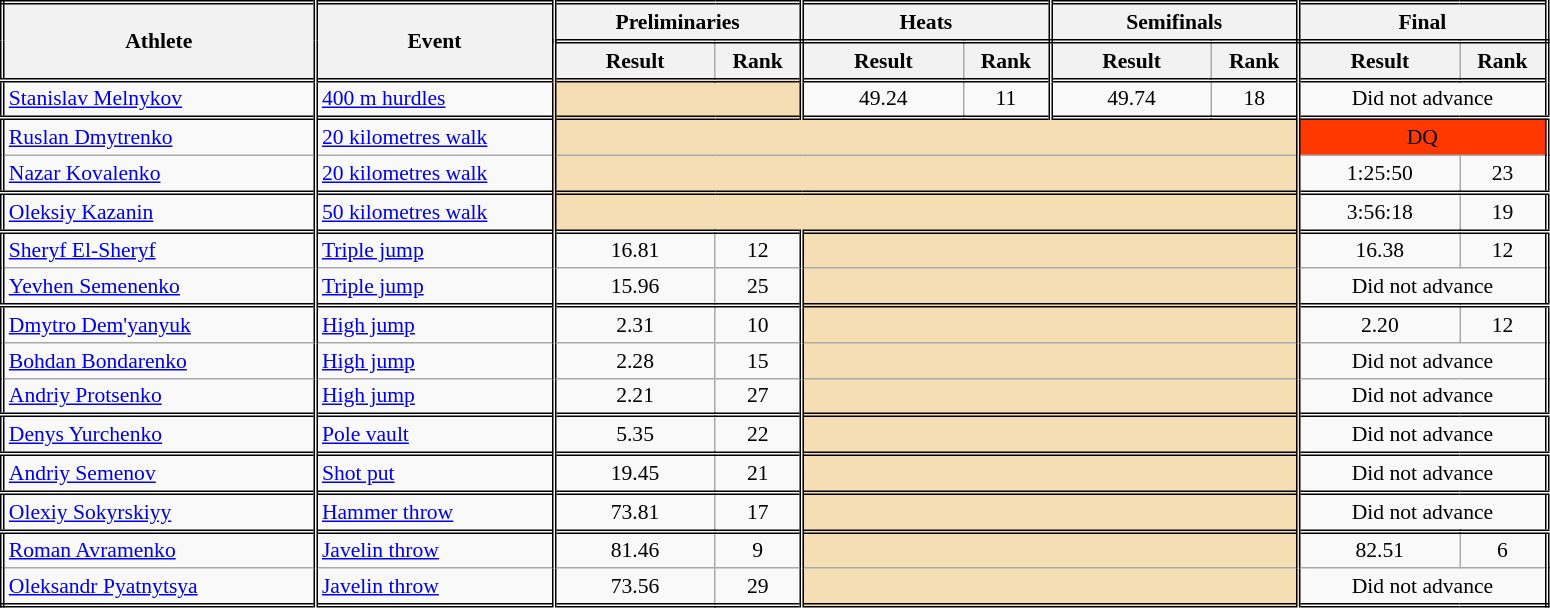<table class=wikitable style="font-size:90%; border:double;">
<tr>
<th rowspan="2" style="border-right:double" width=200>Athlete</th>
<th rowspan="2" style="border-right:double" width=150>Event</th>
<th colspan="2" style="border-right:double; border-bottom:double;" width=150>Preliminaries</th>
<th colspan="2" style="border-right:double; border-bottom:double;" width=150>Heats</th>
<th colspan="2" style="border-right:double; border-bottom:double;" width=150>Semifinals</th>
<th colspan="2" style="border-right:double; border-bottom:double;" width=150>Final</th>
</tr>
<tr>
<th width=100>Result</th>
<th style="border-right:double" width=50>Rank</th>
<th width=100>Result</th>
<th style="border-right:double" width=50>Rank</th>
<th width=100>Result</th>
<th style="border-right:double" width=50>Rank</th>
<th width=100>Result</th>
<th style="border-right:double" width=50>Rank</th>
</tr>
<tr style="border-top:double;">
<td style="border-right:double"><a href='#'>Stanislav Melnykov</a></td>
<td style="border-right:double"><a href='#'>400 m hurdles</a></td>
<td style="border-right:double" colspan=2 bgcolor="wheat"></td>
<td align=center>49.24 </td>
<td align=center style="border-right:double">11</td>
<td align=center>49.74</td>
<td align=center style="border-right:double">18</td>
<td colspan="2" align=center>Did not advance</td>
</tr>
<tr style="border-top:double;">
<td style="border-right:double"><a href='#'>Ruslan Dmytrenko</a></td>
<td style="border-right:double"><a href='#'>20 kilometres walk</a></td>
<td style="border-right:double" colspan=6 bgcolor="wheat"></td>
<td colspan=2 bgcolor="#FF3800" align=center>DQ</td>
</tr>
<tr>
<td style="border-right:double"><a href='#'>Nazar Kovalenko</a></td>
<td style="border-right:double"><a href='#'>20 kilometres walk</a></td>
<td style="border-right:double" colspan=6 bgcolor="wheat"></td>
<td align=center>1:25:50</td>
<td align=center>23</td>
</tr>
<tr style="border-top: double;">
<td style="border-right:double"><a href='#'>Oleksiy Kazanin</a></td>
<td style="border-right:double"><a href='#'>50 kilometres walk</a></td>
<td style="border-right:double" colspan=6 bgcolor="wheat"></td>
<td align=center>3:56:18 </td>
<td align=center>19</td>
</tr>
<tr style="border-top: double;">
<td style="border-right:double"><a href='#'>Sheryf El-Sheryf</a></td>
<td style="border-right:double"><a href='#'>Triple jump</a></td>
<td align=center>16.81</td>
<td align=center style="border-right:double">12</td>
<td style="border-right:double" colspan=4 bgcolor="wheat"></td>
<td align=center>16.38</td>
<td align=center>12</td>
</tr>
<tr>
<td style="border-right:double"><a href='#'>Yevhen Semenenko</a></td>
<td style="border-right:double"><a href='#'>Triple jump</a></td>
<td align=center>15.96</td>
<td align=center style="border-right:double">25</td>
<td style="border-right:double" colspan=4 bgcolor="wheat"></td>
<td colspan="2" align=center>Did not advance</td>
</tr>
<tr style="border-top: double;">
<td style="border-right:double"><a href='#'>Dmytro Dem'yanyuk</a></td>
<td style="border-right:double"><a href='#'>High jump</a></td>
<td align=center>2.31</td>
<td align=center style="border-right:double">10</td>
<td style="border-right:double" colspan=4 bgcolor="wheat"></td>
<td align=center>2.20</td>
<td align=center>12</td>
</tr>
<tr>
<td style="border-right:double"><a href='#'>Bohdan Bondarenko</a></td>
<td style="border-right:double"><a href='#'>High jump</a></td>
<td align=center>2.28</td>
<td align=center style="border-right:double">15</td>
<td style="border-right:double" colspan=4 bgcolor="wheat"></td>
<td colspan="2" align=center>Did not advance</td>
</tr>
<tr>
<td style="border-right:double"><a href='#'>Andriy Protsenko</a></td>
<td style="border-right:double"><a href='#'>High jump</a></td>
<td align=center>2.21</td>
<td align=center style="border-right:double">27</td>
<td style="border-right:double" colspan=4 bgcolor="wheat"></td>
<td colspan="2" align=center>Did not advance</td>
</tr>
<tr style="border-top: double;">
<td style="border-right:double"><a href='#'>Denys Yurchenko</a></td>
<td style="border-right:double"><a href='#'>Pole vault</a></td>
<td align=center>5.35</td>
<td align=center style="border-right:double">22</td>
<td style="border-right:double" colspan=4 bgcolor="wheat"></td>
<td align=center colspan=2>Did not advance</td>
</tr>
<tr style="border-top: double;">
<td style="border-right:double"><a href='#'>Andriy Semenov</a></td>
<td style="border-right:double"><a href='#'>Shot put</a></td>
<td align=center>19.45</td>
<td align=center style="border-right:double">21</td>
<td style="border-right:double" colspan=4 bgcolor="wheat"></td>
<td colspan="2" align=center>Did not advance</td>
</tr>
<tr style="border-top: double;">
<td style="border-right:double"><a href='#'>Olexiy Sokyrskiyy</a></td>
<td style="border-right:double"><a href='#'>Hammer throw</a></td>
<td align=center>73.81</td>
<td align=center style="border-right:double">17</td>
<td style="border-right:double" colspan=4 bgcolor="wheat"></td>
<td colspan="2" align=center>Did not advance</td>
</tr>
<tr style="border-top: double;">
<td style="border-right:double"><a href='#'>Roman Avramenko</a></td>
<td style="border-right:double"><a href='#'>Javelin throw</a></td>
<td align=center>81.46</td>
<td align=center style="border-right:double">9</td>
<td style="border-right:double" colspan=4 bgcolor="wheat"></td>
<td align=center>82.51</td>
<td align=center>6</td>
</tr>
<tr>
<td style="border-right:double"><a href='#'>Oleksandr Pyatnytsya</a></td>
<td style="border-right:double"><a href='#'>Javelin throw</a></td>
<td align=center>73.56</td>
<td align=center style="border-right:double">29</td>
<td style="border-right:double" colspan=4 bgcolor="wheat"></td>
<td colspan="2" align=center>Did not advance</td>
</tr>
</table>
